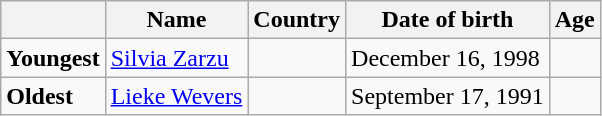<table class="wikitable">
<tr>
<th></th>
<th><strong>Name</strong></th>
<th><strong>Country</strong></th>
<th><strong>Date of birth</strong></th>
<th><strong>Age</strong></th>
</tr>
<tr>
<td><strong>Youngest</strong></td>
<td><a href='#'>Silvia Zarzu</a></td>
<td></td>
<td>December 16, 1998</td>
<td></td>
</tr>
<tr>
<td><strong>Oldest</strong></td>
<td><a href='#'>Lieke Wevers</a></td>
<td></td>
<td>September 17, 1991</td>
<td></td>
</tr>
</table>
